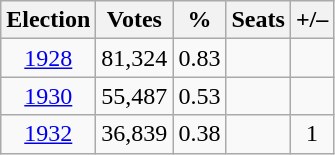<table class=wikitable style=text-align:center>
<tr>
<th>Election</th>
<th>Votes</th>
<th>%</th>
<th>Seats</th>
<th>+/–</th>
</tr>
<tr>
<td><a href='#'>1928</a></td>
<td>81,324</td>
<td>0.83</td>
<td></td>
<td></td>
</tr>
<tr>
<td><a href='#'>1930</a></td>
<td>55,487</td>
<td>0.53</td>
<td></td>
<td></td>
</tr>
<tr>
<td><a href='#'>1932</a></td>
<td>36,839</td>
<td>0.38</td>
<td></td>
<td> 1</td>
</tr>
</table>
